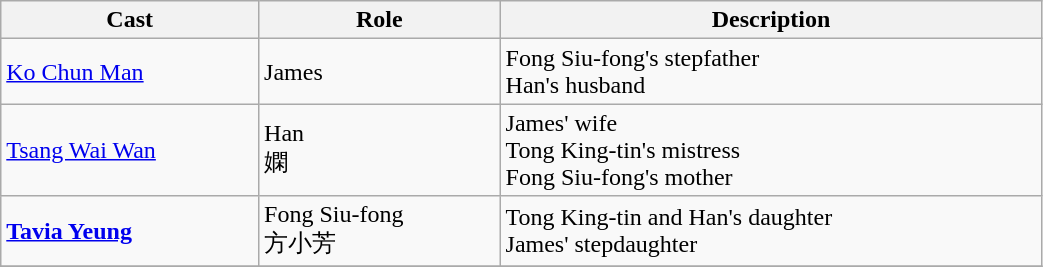<table class="wikitable" width="55%">
<tr>
<th>Cast</th>
<th>Role</th>
<th>Description</th>
</tr>
<tr>
<td><a href='#'>Ko Chun Man</a></td>
<td>James</td>
<td>Fong Siu-fong's stepfather<br>Han's husband</td>
</tr>
<tr>
<td><a href='#'>Tsang Wai Wan</a></td>
<td>Han<br>嫻</td>
<td>James' wife<br>Tong King-tin's mistress<br>Fong Siu-fong's mother</td>
</tr>
<tr>
<td><strong><a href='#'>Tavia Yeung</a></strong></td>
<td>Fong Siu-fong<br>方小芳</td>
<td>Tong King-tin and Han's daughter<br>James' stepdaughter</td>
</tr>
<tr>
</tr>
</table>
